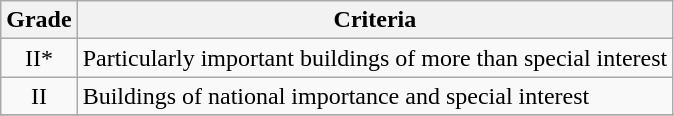<table class="wikitable" border="1">
<tr>
<th>Grade</th>
<th>Criteria</th>
</tr>
<tr>
<td align="center" >II*</td>
<td>Particularly important buildings of more than special interest</td>
</tr>
<tr>
<td align="center" >II</td>
<td>Buildings of national importance and special interest</td>
</tr>
<tr>
</tr>
</table>
